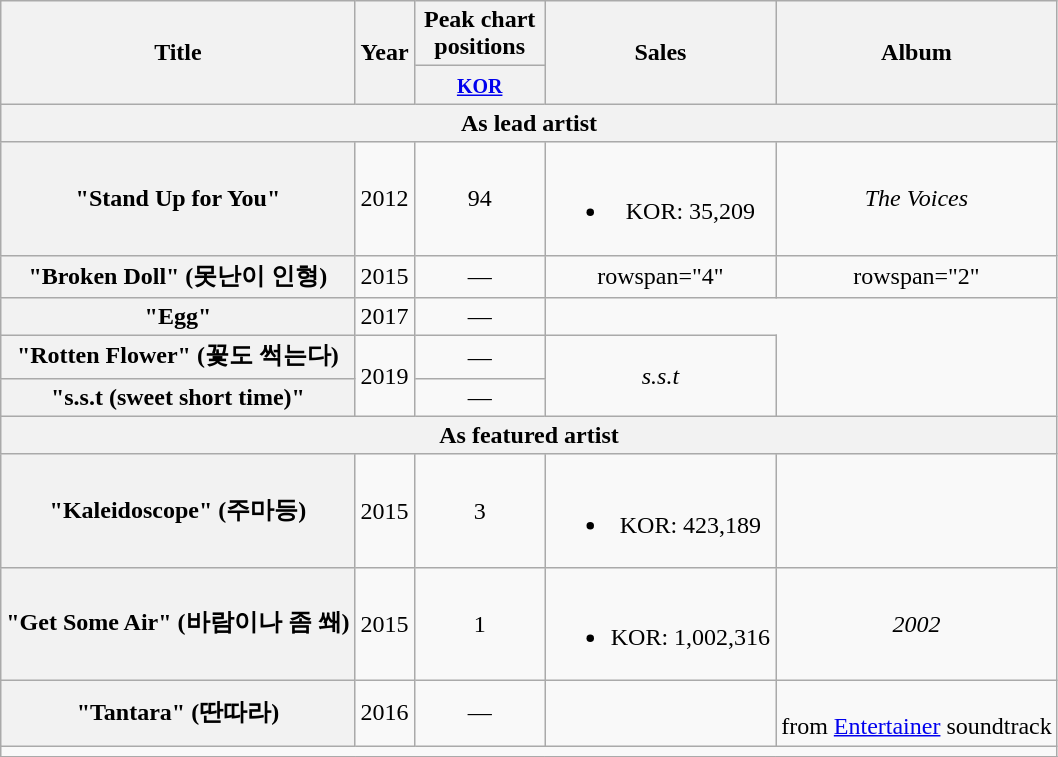<table class="wikitable plainrowheaders" style="text-align:center;">
<tr>
<th scope="col" rowspan="2">Title</th>
<th scope="col" rowspan="2">Year</th>
<th scope="col" colspan="1" style="width:5em;">Peak chart positions</th>
<th scope="col" rowspan="2">Sales</th>
<th scope="col" rowspan="2">Album</th>
</tr>
<tr>
<th><small><a href='#'>KOR</a></small><br></th>
</tr>
<tr>
<th colspan="5">As lead artist</th>
</tr>
<tr>
<th scope="row">"Stand Up for You"<br></th>
<td>2012</td>
<td>94</td>
<td><br><ul><li>KOR: 35,209</li></ul></td>
<td><em>The Voices</em></td>
</tr>
<tr>
<th scope="row">"Broken Doll" (못난이 인형)</th>
<td>2015</td>
<td>—</td>
<td>rowspan="4" </td>
<td>rowspan="2" </td>
</tr>
<tr>
<th scope="row">"Egg"<br></th>
<td>2017</td>
<td>—</td>
</tr>
<tr>
<th scope="row">"Rotten Flower" (꽃도 썩는다)</th>
<td rowspan="2">2019</td>
<td>—</td>
<td rowspan="2"><em>s.s.t</em></td>
</tr>
<tr>
<th scope="row">"s.s.t (sweet short time)"</th>
<td>—</td>
</tr>
<tr>
<th colspan="5">As featured artist</th>
</tr>
<tr>
<th scope="row">"Kaleidoscope" (주마등)<br></th>
<td>2015</td>
<td>3</td>
<td><br><ul><li>KOR: 423,189</li></ul></td>
<td></td>
</tr>
<tr>
<th scope="row">"Get Some Air" (바람이나 좀 쐐)<br></th>
<td>2015</td>
<td>1</td>
<td><br><ul><li>KOR: 1,002,316</li></ul></td>
<td><em>2002</em></td>
</tr>
<tr>
<th scope="row">"Tantara" (딴따라)<br></th>
<td>2016</td>
<td>—</td>
<td></td>
<td><br>from <a href='#'>Entertainer</a> soundtrack</td>
</tr>
<tr>
<td colspan="5"></td>
</tr>
<tr>
</tr>
</table>
